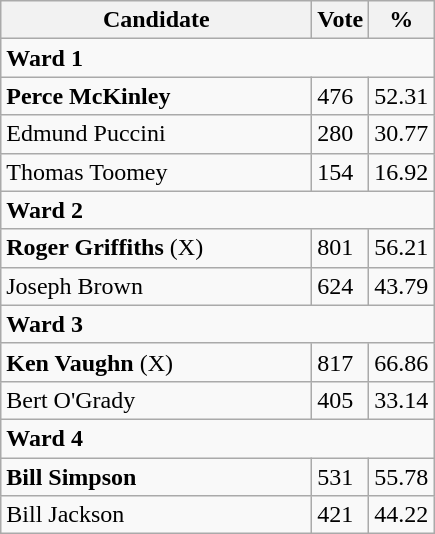<table class="wikitable">
<tr>
<th bgcolor="#DDDDFF" width="200px">Candidate</th>
<th bgcolor="#DDDDFF">Vote</th>
<th bgcolor="#DDDDFF">%</th>
</tr>
<tr>
<td colspan="4"><strong>Ward 1</strong></td>
</tr>
<tr>
<td><strong>Perce McKinley</strong></td>
<td>476</td>
<td>52.31</td>
</tr>
<tr>
<td>Edmund Puccini</td>
<td>280</td>
<td>30.77</td>
</tr>
<tr>
<td>Thomas Toomey</td>
<td>154</td>
<td>16.92</td>
</tr>
<tr>
<td colspan="4"><strong>Ward 2</strong></td>
</tr>
<tr>
<td><strong>Roger Griffiths</strong> (X)</td>
<td>801</td>
<td>56.21</td>
</tr>
<tr>
<td>Joseph Brown</td>
<td>624</td>
<td>43.79</td>
</tr>
<tr>
<td colspan="4"><strong>Ward 3</strong></td>
</tr>
<tr>
<td><strong>Ken Vaughn</strong> (X)</td>
<td>817</td>
<td>66.86</td>
</tr>
<tr>
<td>Bert O'Grady</td>
<td>405</td>
<td>33.14</td>
</tr>
<tr>
<td colspan="4"><strong>Ward 4</strong></td>
</tr>
<tr>
<td><strong>Bill Simpson</strong></td>
<td>531</td>
<td>55.78</td>
</tr>
<tr>
<td>Bill Jackson</td>
<td>421</td>
<td>44.22</td>
</tr>
</table>
